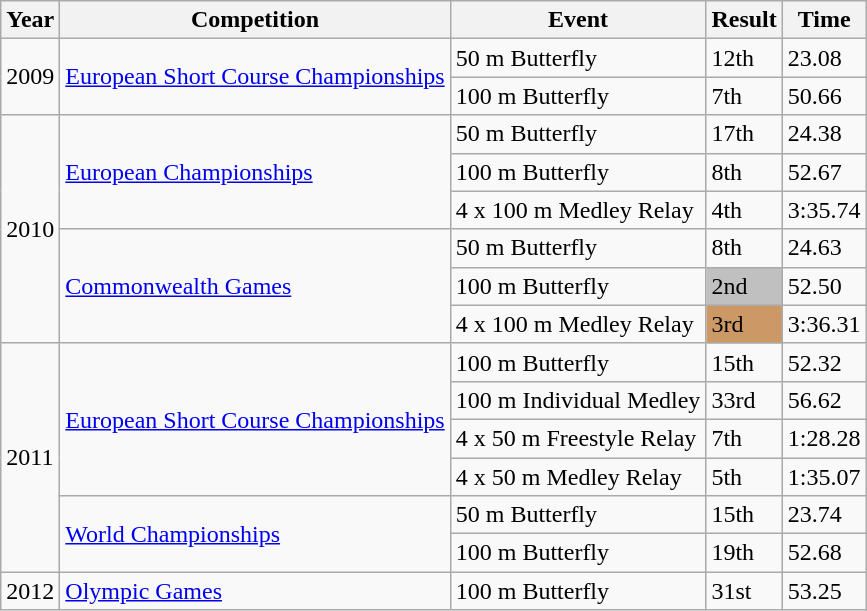<table class="wikitable">
<tr>
<th>Year</th>
<th>Competition</th>
<th>Event</th>
<th>Result</th>
<th>Time</th>
</tr>
<tr>
<td rowspan=2>2009</td>
<td rowspan=2><a href='#'>European Short Course Championships</a></td>
<td>50 m Butterfly</td>
<td>12th</td>
<td>23.08</td>
</tr>
<tr>
<td>100 m Butterfly</td>
<td>7th</td>
<td>50.66</td>
</tr>
<tr>
<td rowspan=6>2010</td>
<td rowspan=3><a href='#'>European Championships</a></td>
<td>50 m Butterfly</td>
<td>17th</td>
<td>24.38</td>
</tr>
<tr>
<td>100 m Butterfly</td>
<td>8th</td>
<td>52.67</td>
</tr>
<tr>
<td>4 x 100 m Medley Relay</td>
<td>4th</td>
<td>3:35.74</td>
</tr>
<tr>
<td rowspan=3><a href='#'>Commonwealth Games</a></td>
<td>50 m Butterfly</td>
<td>8th</td>
<td>24.63</td>
</tr>
<tr>
<td>100 m Butterfly</td>
<td bgcolor="silver">2nd</td>
<td>52.50</td>
</tr>
<tr>
<td>4 x 100 m Medley Relay</td>
<td bgcolor="cc9966">3rd</td>
<td>3:36.31</td>
</tr>
<tr>
<td rowspan=6>2011</td>
<td rowspan=4><a href='#'>European Short Course Championships</a></td>
<td>100 m Butterfly</td>
<td>15th</td>
<td>52.32</td>
</tr>
<tr>
<td>100 m Individual Medley</td>
<td>33rd</td>
<td>56.62</td>
</tr>
<tr>
<td>4 x 50 m Freestyle Relay</td>
<td>7th</td>
<td>1:28.28</td>
</tr>
<tr>
<td>4 x 50 m Medley Relay</td>
<td>5th</td>
<td>1:35.07</td>
</tr>
<tr>
<td rowspan=2><a href='#'>World Championships</a></td>
<td>50 m Butterfly</td>
<td>15th</td>
<td>23.74</td>
</tr>
<tr>
<td>100 m Butterfly</td>
<td>19th</td>
<td>52.68</td>
</tr>
<tr>
<td>2012</td>
<td><a href='#'>Olympic Games</a></td>
<td>100 m Butterfly</td>
<td>31st</td>
<td>53.25</td>
</tr>
</table>
